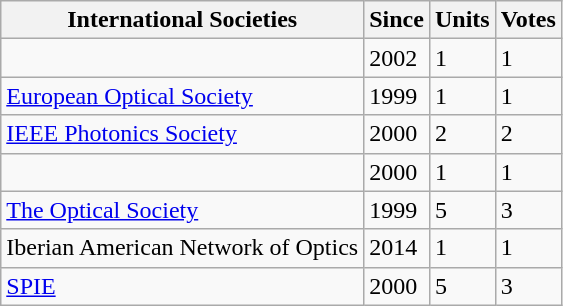<table class="wikitable">
<tr>
<th>International Societies</th>
<th>Since</th>
<th>Units</th>
<th>Votes</th>
</tr>
<tr>
<td></td>
<td>2002</td>
<td>1</td>
<td>1</td>
</tr>
<tr>
<td><a href='#'>European Optical Society</a></td>
<td>1999</td>
<td>1</td>
<td>1</td>
</tr>
<tr>
<td><a href='#'>IEEE Photonics Society</a></td>
<td>2000</td>
<td>2</td>
<td>2</td>
</tr>
<tr>
<td></td>
<td>2000</td>
<td>1</td>
<td>1</td>
</tr>
<tr>
<td><a href='#'>The Optical Society</a></td>
<td>1999</td>
<td>5</td>
<td>3</td>
</tr>
<tr>
<td>Iberian American Network of Optics</td>
<td>2014</td>
<td>1</td>
<td>1</td>
</tr>
<tr>
<td><a href='#'>SPIE</a></td>
<td>2000</td>
<td>5</td>
<td>3</td>
</tr>
</table>
